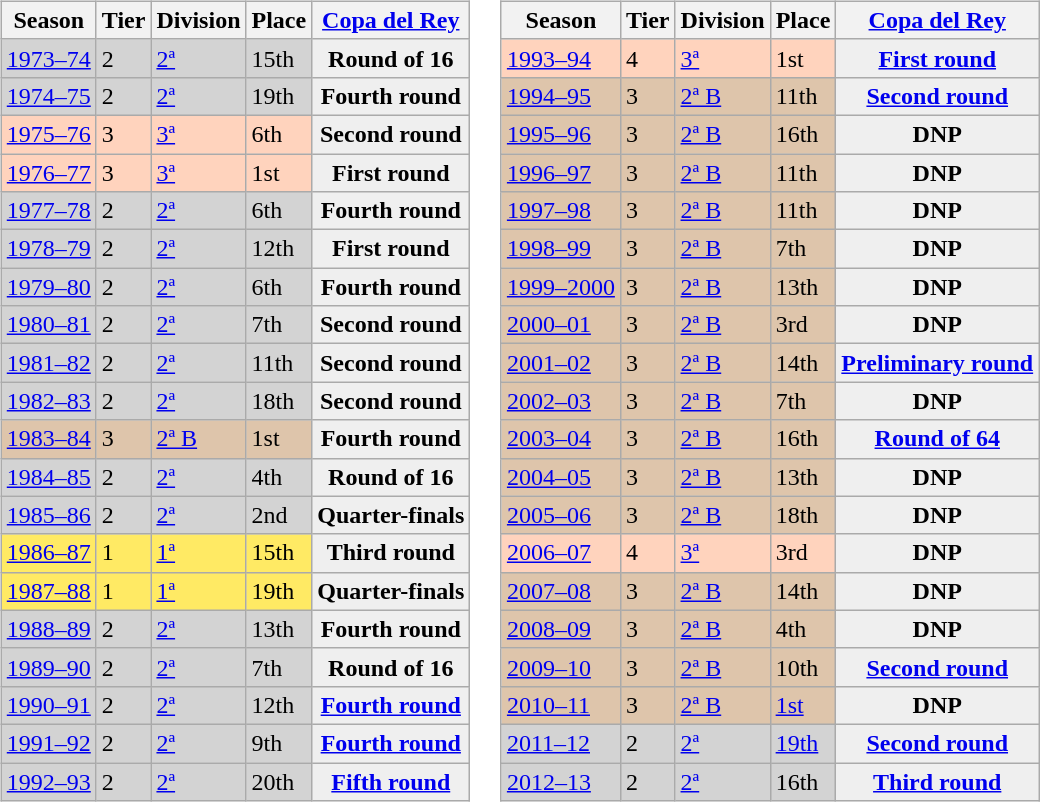<table>
<tr>
<td style="vertical-align:top;"><br><table class="wikitable">
<tr style="background:#f0f6fa;">
<th>Season</th>
<th>Tier</th>
<th>Division</th>
<th>Place</th>
<th><a href='#'>Copa del Rey</a></th>
</tr>
<tr>
<td style="background:#D3D3D3;"><a href='#'>1973–74</a></td>
<td style="background:#D3D3D3;">2</td>
<td style="background:#D3D3D3;"><a href='#'>2ª</a></td>
<td style="background:#D3D3D3;">15th</td>
<th style="background:#efefef;">Round of 16</th>
</tr>
<tr>
<td style="background:#D3D3D3;"><a href='#'>1974–75</a></td>
<td style="background:#D3D3D3;">2</td>
<td style="background:#D3D3D3;"><a href='#'>2ª</a></td>
<td style="background:#D3D3D3;">19th</td>
<th style="background:#efefef;">Fourth round</th>
</tr>
<tr>
<td style="background:#FFD3BD;"><a href='#'>1975–76</a></td>
<td style="background:#FFD3BD;">3</td>
<td style="background:#FFD3BD;"><a href='#'>3ª</a></td>
<td style="background:#FFD3BD;">6th</td>
<th style="background:#efefef;">Second round</th>
</tr>
<tr>
<td style="background:#FFD3BD;"><a href='#'>1976–77</a></td>
<td style="background:#FFD3BD;">3</td>
<td style="background:#FFD3BD;"><a href='#'>3ª</a></td>
<td style="background:#FFD3BD;">1st</td>
<th style="background:#efefef;">First round</th>
</tr>
<tr>
<td style="background:#D3D3D3;"><a href='#'>1977–78</a></td>
<td style="background:#D3D3D3;">2</td>
<td style="background:#D3D3D3;"><a href='#'>2ª</a></td>
<td style="background:#D3D3D3;">6th</td>
<th style="background:#efefef;">Fourth round</th>
</tr>
<tr>
<td style="background:#D3D3D3;"><a href='#'>1978–79</a></td>
<td style="background:#D3D3D3;">2</td>
<td style="background:#D3D3D3;"><a href='#'>2ª</a></td>
<td style="background:#D3D3D3;">12th</td>
<th style="background:#efefef;">First round</th>
</tr>
<tr>
<td style="background:#D3D3D3;"><a href='#'>1979–80</a></td>
<td style="background:#D3D3D3;">2</td>
<td style="background:#D3D3D3;"><a href='#'>2ª</a></td>
<td style="background:#D3D3D3;">6th</td>
<th style="background:#efefef;">Fourth round</th>
</tr>
<tr>
<td style="background:#D3D3D3;"><a href='#'>1980–81</a></td>
<td style="background:#D3D3D3;">2</td>
<td style="background:#D3D3D3;"><a href='#'>2ª</a></td>
<td style="background:#D3D3D3;">7th</td>
<th style="background:#efefef;">Second round</th>
</tr>
<tr>
<td style="background:#D3D3D3;"><a href='#'>1981–82</a></td>
<td style="background:#D3D3D3;">2</td>
<td style="background:#D3D3D3;"><a href='#'>2ª</a></td>
<td style="background:#D3D3D3;">11th</td>
<th style="background:#efefef;">Second round</th>
</tr>
<tr>
<td style="background:#D3D3D3;"><a href='#'>1982–83</a></td>
<td style="background:#D3D3D3;">2</td>
<td style="background:#D3D3D3;"><a href='#'>2ª</a></td>
<td style="background:#D3D3D3;">18th</td>
<th style="background:#efefef;">Second round</th>
</tr>
<tr>
<td style="background:#DEC5AB;"><a href='#'>1983–84</a></td>
<td style="background:#DEC5AB;">3</td>
<td style="background:#DEC5AB;"><a href='#'>2ª B</a></td>
<td style="background:#DEC5AB;">1st</td>
<th style="background:#efefef;">Fourth round</th>
</tr>
<tr>
<td style="background:#D3D3D3;"><a href='#'>1984–85</a></td>
<td style="background:#D3D3D3;">2</td>
<td style="background:#D3D3D3;"><a href='#'>2ª</a></td>
<td style="background:#D3D3D3;">4th</td>
<th style="background:#efefef;">Round of 16</th>
</tr>
<tr>
<td style="background:#D3D3D3;"><a href='#'>1985–86</a></td>
<td style="background:#D3D3D3;">2</td>
<td style="background:#D3D3D3;"><a href='#'>2ª</a></td>
<td style="background:#D3D3D3;">2nd</td>
<th style="background:#efefef;">Quarter-finals</th>
</tr>
<tr>
<td style="background:#FFEA64;"><a href='#'>1986–87</a></td>
<td style="background:#FFEA64;">1</td>
<td style="background:#FFEA64;"><a href='#'>1ª</a></td>
<td style="background:#FFEA64;">15th</td>
<th style="background:#efefef;">Third round</th>
</tr>
<tr>
<td style="background:#FFEA64;"><a href='#'>1987–88</a></td>
<td style="background:#FFEA64;">1</td>
<td style="background:#FFEA64;"><a href='#'>1ª</a></td>
<td style="background:#FFEA64;">19th</td>
<th style="background:#efefef;">Quarter-finals</th>
</tr>
<tr>
<td style="background:#D3D3D3;"><a href='#'>1988–89</a></td>
<td style="background:#D3D3D3;">2</td>
<td style="background:#D3D3D3;"><a href='#'>2ª</a></td>
<td style="background:#D3D3D3;">13th</td>
<th style="background:#efefef;">Fourth round</th>
</tr>
<tr>
<td style="background:#D3D3D3;"><a href='#'>1989–90</a></td>
<td style="background:#D3D3D3;">2</td>
<td style="background:#D3D3D3;"><a href='#'>2ª</a></td>
<td style="background:#D3D3D3;">7th</td>
<th style="background:#efefef;">Round of 16</th>
</tr>
<tr>
<td style="background:#D3D3D3;"><a href='#'>1990–91</a></td>
<td style="background:#D3D3D3;">2</td>
<td style="background:#D3D3D3;"><a href='#'>2ª</a></td>
<td style="background:#D3D3D3;">12th</td>
<th style="background:#efefef;"><a href='#'>Fourth round</a></th>
</tr>
<tr>
<td style="background:#D3D3D3;"><a href='#'>1991–92</a></td>
<td style="background:#D3D3D3;">2</td>
<td style="background:#D3D3D3;"><a href='#'>2ª</a></td>
<td style="background:#D3D3D3;">9th</td>
<th style="background:#efefef;"><a href='#'>Fourth round</a></th>
</tr>
<tr>
<td style="background:#D3D3D3;"><a href='#'>1992–93</a></td>
<td style="background:#D3D3D3;">2</td>
<td style="background:#D3D3D3;"><a href='#'>2ª</a></td>
<td style="background:#D3D3D3;">20th</td>
<th style="background:#efefef;"><a href='#'>Fifth round</a></th>
</tr>
</table>
</td>
<td style="vertical-align:top;"><br><table class="wikitable">
<tr style="background:#f0f6fa;">
<th>Season</th>
<th>Tier</th>
<th>Division</th>
<th>Place</th>
<th><a href='#'>Copa del Rey</a></th>
</tr>
<tr>
<td style="background:#FFD3BD;"><a href='#'>1993–94</a></td>
<td style="background:#FFD3BD;">4</td>
<td style="background:#FFD3BD;"><a href='#'>3ª</a></td>
<td style="background:#FFD3BD;">1st</td>
<th style="background:#efefef;"><a href='#'>First round</a></th>
</tr>
<tr>
<td style="background:#DEC5AB;"><a href='#'>1994–95</a></td>
<td style="background:#DEC5AB;">3</td>
<td style="background:#DEC5AB;"><a href='#'>2ª B</a></td>
<td style="background:#DEC5AB;">11th</td>
<th style="background:#efefef;"><a href='#'>Second round</a></th>
</tr>
<tr>
<td style="background:#DEC5AB;"><a href='#'>1995–96</a></td>
<td style="background:#DEC5AB;">3</td>
<td style="background:#DEC5AB;"><a href='#'>2ª B</a></td>
<td style="background:#DEC5AB;">16th</td>
<th style="background:#efefef;">DNP</th>
</tr>
<tr>
<td style="background:#DEC5AB;"><a href='#'>1996–97</a></td>
<td style="background:#DEC5AB;">3</td>
<td style="background:#DEC5AB;"><a href='#'>2ª B</a></td>
<td style="background:#DEC5AB;">11th</td>
<th style="background:#efefef;">DNP</th>
</tr>
<tr>
<td style="background:#DEC5AB;"><a href='#'>1997–98</a></td>
<td style="background:#DEC5AB;">3</td>
<td style="background:#DEC5AB;"><a href='#'>2ª B</a></td>
<td style="background:#DEC5AB;">11th</td>
<th style="background:#efefef;">DNP</th>
</tr>
<tr>
<td style="background:#DEC5AB;"><a href='#'>1998–99</a></td>
<td style="background:#DEC5AB;">3</td>
<td style="background:#DEC5AB;"><a href='#'>2ª B</a></td>
<td style="background:#DEC5AB;">7th</td>
<th style="background:#efefef;">DNP</th>
</tr>
<tr>
<td style="background:#DEC5AB;"><a href='#'>1999–2000</a></td>
<td style="background:#DEC5AB;">3</td>
<td style="background:#DEC5AB;"><a href='#'>2ª B</a></td>
<td style="background:#DEC5AB;">13th</td>
<th style="background:#efefef;">DNP</th>
</tr>
<tr>
<td style="background:#DEC5AB;"><a href='#'>2000–01</a></td>
<td style="background:#DEC5AB;">3</td>
<td style="background:#DEC5AB;"><a href='#'>2ª B</a></td>
<td style="background:#DEC5AB;">3rd</td>
<th style="background:#efefef;">DNP</th>
</tr>
<tr>
<td style="background:#DEC5AB;"><a href='#'>2001–02</a></td>
<td style="background:#DEC5AB;">3</td>
<td style="background:#DEC5AB;"><a href='#'>2ª B</a></td>
<td style="background:#DEC5AB;">14th</td>
<th style="background:#efefef;"><a href='#'>Preliminary round</a></th>
</tr>
<tr>
<td style="background:#DEC5AB;"><a href='#'>2002–03</a></td>
<td style="background:#DEC5AB;">3</td>
<td style="background:#DEC5AB;"><a href='#'>2ª B</a></td>
<td style="background:#DEC5AB;">7th</td>
<th style="background:#efefef;">DNP</th>
</tr>
<tr>
<td style="background:#DEC5AB;"><a href='#'>2003–04</a></td>
<td style="background:#DEC5AB;">3</td>
<td style="background:#DEC5AB;"><a href='#'>2ª B</a></td>
<td style="background:#DEC5AB;">16th</td>
<th style="background:#efefef;"><a href='#'>Round of 64</a></th>
</tr>
<tr>
<td style="background:#DEC5AB;"><a href='#'>2004–05</a></td>
<td style="background:#DEC5AB;">3</td>
<td style="background:#DEC5AB;"><a href='#'>2ª B</a></td>
<td style="background:#DEC5AB;">13th</td>
<th style="background:#efefef;">DNP</th>
</tr>
<tr>
<td style="background:#DEC5AB;"><a href='#'>2005–06</a></td>
<td style="background:#DEC5AB;">3</td>
<td style="background:#DEC5AB;"><a href='#'>2ª B</a></td>
<td style="background:#DEC5AB;">18th</td>
<th style="background:#efefef;">DNP</th>
</tr>
<tr>
<td style="background:#FFD3BD;"><a href='#'>2006–07</a></td>
<td style="background:#FFD3BD;">4</td>
<td style="background:#FFD3BD;"><a href='#'>3ª</a></td>
<td style="background:#FFD3BD;">3rd</td>
<th style="background:#efefef;">DNP</th>
</tr>
<tr>
<td style="background:#DEC5AB;"><a href='#'>2007–08</a></td>
<td style="background:#DEC5AB;">3</td>
<td style="background:#DEC5AB;"><a href='#'>2ª B</a></td>
<td style="background:#DEC5AB;">14th</td>
<th style="background:#efefef;">DNP</th>
</tr>
<tr>
<td style="background:#DEC5AB;"><a href='#'>2008–09</a></td>
<td style="background:#DEC5AB;">3</td>
<td style="background:#DEC5AB;"><a href='#'>2ª B</a></td>
<td style="background:#DEC5AB;">4th</td>
<th style="background:#efefef;">DNP</th>
</tr>
<tr>
<td style="background:#DEC5AB;"><a href='#'>2009–10</a></td>
<td style="background:#DEC5AB;">3</td>
<td style="background:#DEC5AB;"><a href='#'>2ª B</a></td>
<td style="background:#DEC5AB;">10th</td>
<th style="background:#efefef;"><a href='#'>Second round</a></th>
</tr>
<tr>
<td style="background:#DEC5AB;"><a href='#'>2010–11</a></td>
<td style="background:#DEC5AB;">3</td>
<td style="background:#DEC5AB;"><a href='#'>2ª B</a></td>
<td style="background:#DEC5AB;"><a href='#'>1st</a></td>
<th style="background:#efefef;">DNP</th>
</tr>
<tr>
<td style="background:#D3D3D3;"><a href='#'>2011–12</a></td>
<td style="background:#D3D3D3;">2</td>
<td style="background:#D3D3D3;"><a href='#'>2ª</a></td>
<td style="background:#D3D3D3;"><a href='#'>19th</a></td>
<th style="background:#efefef;"><a href='#'>Second round</a></th>
</tr>
<tr>
<td style="background:#D3D3D3;"><a href='#'>2012–13</a></td>
<td style="background:#D3D3D3;">2</td>
<td style="background:#D3D3D3;"><a href='#'>2ª</a></td>
<td style="background:#D3D3D3;">16th</td>
<th style="background:#efefef;"><a href='#'>Third round</a></th>
</tr>
</table>
</td>
</tr>
</table>
